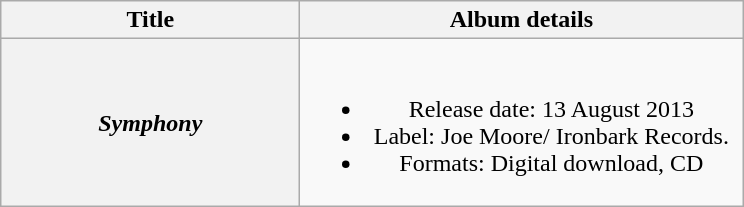<table class="wikitable plainrowheaders" style="text-align:center;">
<tr>
<th style="width:12em;">Title</th>
<th style="width:18em;">Album details</th>
</tr>
<tr>
<th scope="row"><em>Symphony</em></th>
<td><br><ul><li>Release date: 13 August 2013</li><li>Label: Joe Moore/ Ironbark Records.</li><li>Formats: Digital download, CD</li></ul></td>
</tr>
</table>
